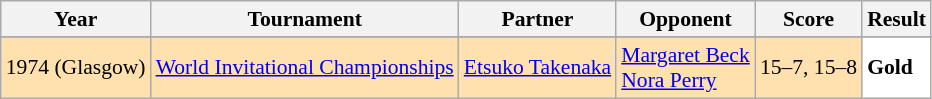<table class="sortable wikitable" style="font-size:90%;">
<tr>
<th>Year</th>
<th>Tournament</th>
<th>Partner</th>
<th>Opponent</th>
<th>Score</th>
<th>Result</th>
</tr>
<tr>
</tr>
<tr style="background:#FFE0AF">
<td align="center">1974 (Glasgow)</td>
<td align="left"><a href='#'>World Invitational Championships</a></td>
<td align="left"> <a href='#'>Etsuko Takenaka</a></td>
<td align="left"> <a href='#'>Margaret Beck</a> <br>  <a href='#'>Nora Perry</a></td>
<td align="left">15–7, 15–8</td>
<td style="text-align:left; background:white"> <strong>Gold</strong></td>
</tr>
</table>
